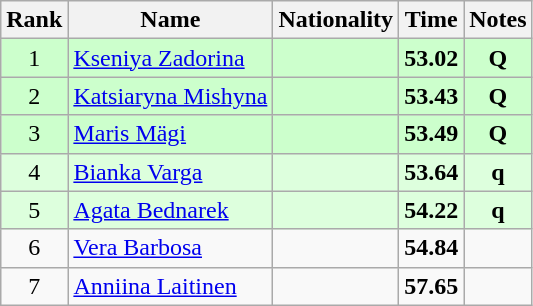<table class="wikitable sortable" style="text-align:center">
<tr>
<th>Rank</th>
<th>Name</th>
<th>Nationality</th>
<th>Time</th>
<th>Notes</th>
</tr>
<tr bgcolor=ccffcc>
<td>1</td>
<td align=left><a href='#'>Kseniya Zadorina</a></td>
<td align=left></td>
<td><strong>53.02</strong></td>
<td><strong>Q</strong></td>
</tr>
<tr bgcolor=ccffcc>
<td>2</td>
<td align=left><a href='#'>Katsiaryna Mishyna</a></td>
<td align=left></td>
<td><strong>53.43</strong></td>
<td><strong>Q</strong></td>
</tr>
<tr bgcolor=ccffcc>
<td>3</td>
<td align=left><a href='#'>Maris Mägi</a></td>
<td align=left></td>
<td><strong>53.49</strong></td>
<td><strong>Q</strong></td>
</tr>
<tr bgcolor=ddffdd>
<td>4</td>
<td align=left><a href='#'>Bianka Varga</a></td>
<td align=left></td>
<td><strong>53.64</strong></td>
<td><strong>q</strong></td>
</tr>
<tr bgcolor=ddffdd>
<td>5</td>
<td align=left><a href='#'>Agata Bednarek</a></td>
<td align=left></td>
<td><strong>54.22</strong></td>
<td><strong>q</strong></td>
</tr>
<tr>
<td>6</td>
<td align=left><a href='#'>Vera Barbosa</a></td>
<td align=left></td>
<td><strong>54.84</strong></td>
<td></td>
</tr>
<tr>
<td>7</td>
<td align=left><a href='#'>Anniina Laitinen</a></td>
<td align=left></td>
<td><strong>57.65</strong></td>
<td></td>
</tr>
</table>
